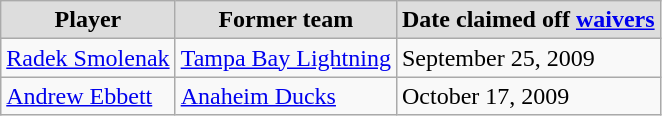<table class="wikitable">
<tr style="text-align:center; background:#ddd;">
<td><strong>Player</strong></td>
<td><strong>Former team</strong></td>
<td><strong>Date claimed off <a href='#'>waivers</a></strong></td>
</tr>
<tr>
<td><a href='#'>Radek Smolenak</a></td>
<td><a href='#'>Tampa Bay Lightning</a></td>
<td>September 25, 2009</td>
</tr>
<tr>
<td><a href='#'>Andrew Ebbett</a></td>
<td><a href='#'>Anaheim Ducks</a></td>
<td>October 17, 2009</td>
</tr>
</table>
